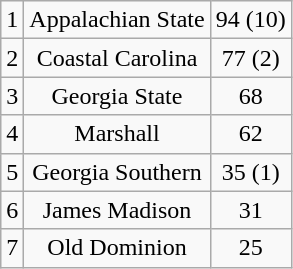<table class="wikitable" style="display: inline-table;">
<tr align="center">
<td>1</td>
<td>Appalachian State</td>
<td>94 (10)</td>
</tr>
<tr align="center">
<td>2</td>
<td>Coastal Carolina</td>
<td>77 (2)</td>
</tr>
<tr align="center">
<td>3</td>
<td>Georgia State</td>
<td>68</td>
</tr>
<tr align="center">
<td>4</td>
<td>Marshall</td>
<td>62</td>
</tr>
<tr align="center">
<td>5</td>
<td>Georgia Southern</td>
<td>35 (1)</td>
</tr>
<tr align="center">
<td>6</td>
<td>James Madison</td>
<td>31</td>
</tr>
<tr align="center">
<td>7</td>
<td>Old Dominion</td>
<td>25</td>
</tr>
</table>
